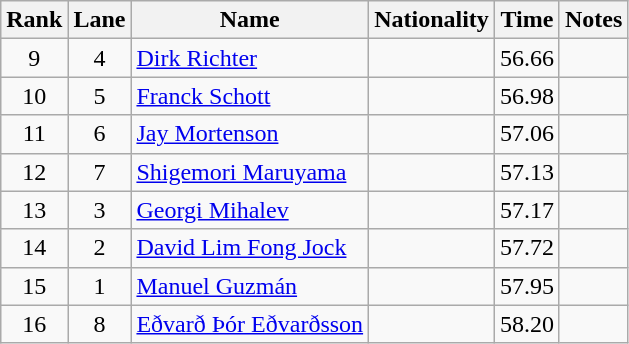<table class="wikitable sortable" style="text-align:center">
<tr>
<th>Rank</th>
<th>Lane</th>
<th>Name</th>
<th>Nationality</th>
<th>Time</th>
<th>Notes</th>
</tr>
<tr>
<td>9</td>
<td>4</td>
<td align=left><a href='#'>Dirk Richter</a></td>
<td align=left></td>
<td>56.66</td>
<td></td>
</tr>
<tr>
<td>10</td>
<td>5</td>
<td align=left><a href='#'>Franck Schott</a></td>
<td align=left></td>
<td>56.98</td>
<td></td>
</tr>
<tr>
<td>11</td>
<td>6</td>
<td align=left><a href='#'>Jay Mortenson</a></td>
<td align=left></td>
<td>57.06</td>
<td></td>
</tr>
<tr>
<td>12</td>
<td>7</td>
<td align=left><a href='#'>Shigemori Maruyama</a></td>
<td align=left></td>
<td>57.13</td>
<td></td>
</tr>
<tr>
<td>13</td>
<td>3</td>
<td align=left><a href='#'>Georgi Mihalev</a></td>
<td align=left></td>
<td>57.17</td>
<td></td>
</tr>
<tr>
<td>14</td>
<td>2</td>
<td align=left><a href='#'>David Lim Fong Jock</a></td>
<td align=left></td>
<td>57.72</td>
<td></td>
</tr>
<tr>
<td>15</td>
<td>1</td>
<td align=left><a href='#'>Manuel Guzmán</a></td>
<td align=left></td>
<td>57.95</td>
<td></td>
</tr>
<tr>
<td>16</td>
<td>8</td>
<td align=left><a href='#'>Eðvarð Þór Eðvarðsson</a></td>
<td align=left></td>
<td>58.20</td>
<td></td>
</tr>
</table>
